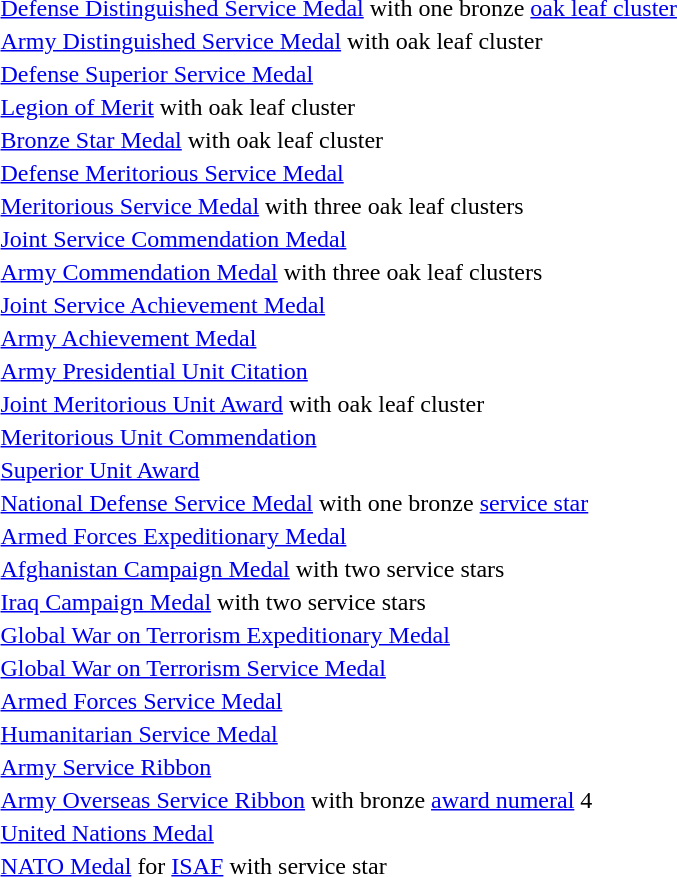<table>
<tr>
<td></td>
<td><a href='#'>Defense Distinguished Service Medal</a> with one bronze <a href='#'>oak leaf cluster</a></td>
</tr>
<tr>
<td></td>
<td><a href='#'>Army Distinguished Service Medal</a> with oak leaf cluster</td>
</tr>
<tr>
<td></td>
<td><a href='#'>Defense Superior Service Medal</a></td>
</tr>
<tr>
<td></td>
<td><a href='#'>Legion of Merit</a> with oak leaf cluster</td>
</tr>
<tr>
<td></td>
<td><a href='#'>Bronze Star Medal</a> with oak leaf cluster</td>
</tr>
<tr>
<td></td>
<td><a href='#'>Defense Meritorious Service Medal</a></td>
</tr>
<tr>
<td><span></span><span></span><span></span></td>
<td><a href='#'>Meritorious Service Medal</a> with three oak leaf clusters</td>
</tr>
<tr>
<td></td>
<td><a href='#'>Joint Service Commendation Medal</a></td>
</tr>
<tr>
<td><span></span><span></span><span></span></td>
<td><a href='#'>Army Commendation Medal</a> with three oak leaf clusters</td>
</tr>
<tr>
<td></td>
<td><a href='#'>Joint Service Achievement Medal</a></td>
</tr>
<tr>
<td></td>
<td><a href='#'>Army Achievement Medal</a></td>
</tr>
<tr>
<td></td>
<td><a href='#'>Army Presidential Unit Citation</a></td>
</tr>
<tr>
<td></td>
<td><a href='#'>Joint Meritorious Unit Award</a> with oak leaf cluster</td>
</tr>
<tr>
<td></td>
<td><a href='#'>Meritorious Unit Commendation</a></td>
</tr>
<tr>
<td></td>
<td><a href='#'>Superior Unit Award</a></td>
</tr>
<tr>
<td></td>
<td><a href='#'>National Defense Service Medal</a> with one bronze <a href='#'>service star</a></td>
</tr>
<tr>
<td></td>
<td><a href='#'>Armed Forces Expeditionary Medal</a></td>
</tr>
<tr>
<td><span></span><span></span></td>
<td><a href='#'>Afghanistan Campaign Medal</a> with two service stars</td>
</tr>
<tr>
<td><span></span><span></span></td>
<td><a href='#'>Iraq Campaign Medal</a> with two service stars</td>
</tr>
<tr>
<td></td>
<td><a href='#'>Global War on Terrorism Expeditionary Medal</a></td>
</tr>
<tr>
<td></td>
<td><a href='#'>Global War on Terrorism Service Medal</a></td>
</tr>
<tr>
<td></td>
<td><a href='#'>Armed Forces Service Medal</a></td>
</tr>
<tr>
<td></td>
<td><a href='#'>Humanitarian Service Medal</a></td>
</tr>
<tr>
<td></td>
<td><a href='#'>Army Service Ribbon</a></td>
</tr>
<tr>
<td><span></span></td>
<td><a href='#'>Army Overseas Service Ribbon</a> with bronze <a href='#'>award numeral</a> 4</td>
</tr>
<tr>
<td></td>
<td><a href='#'>United Nations Medal</a></td>
</tr>
<tr>
<td></td>
<td><a href='#'>NATO Medal</a> for <a href='#'>ISAF</a> with service star</td>
</tr>
</table>
